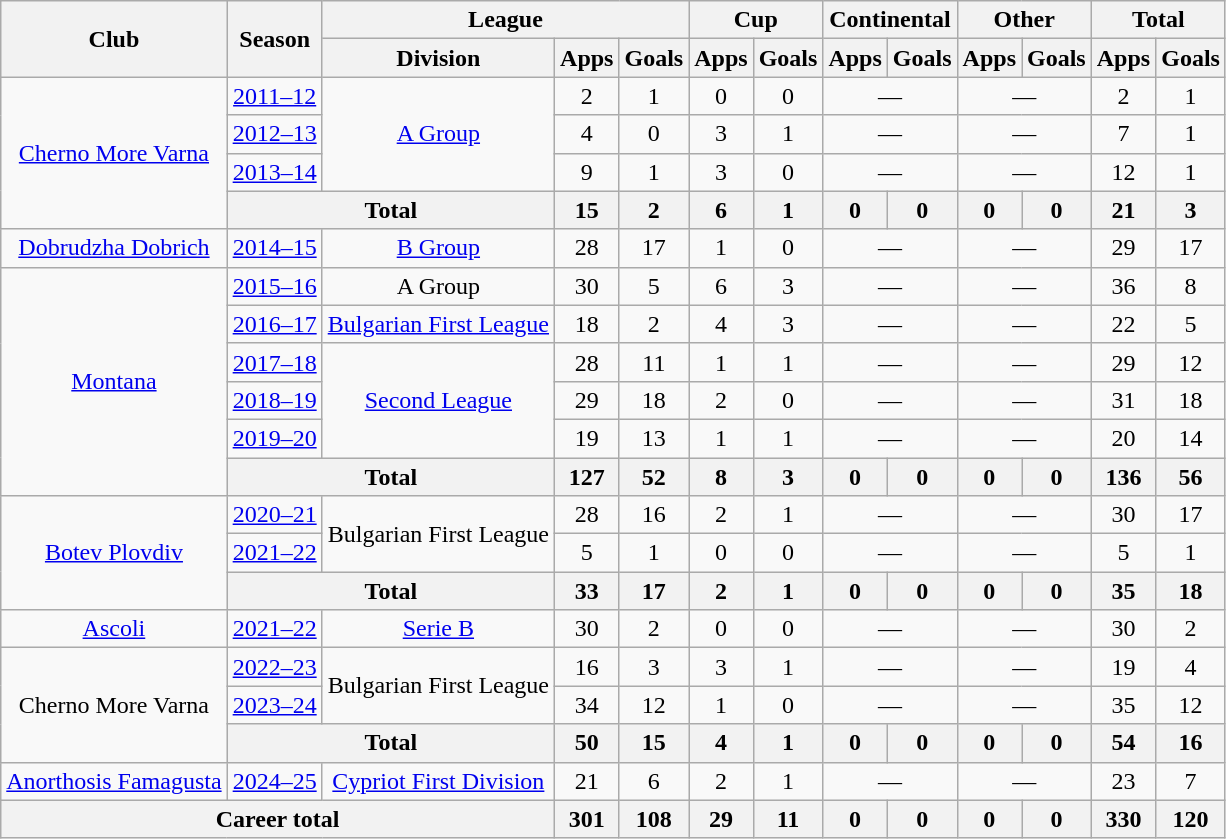<table class="wikitable" style="text-align:center">
<tr>
<th rowspan="2">Club</th>
<th rowspan="2">Season</th>
<th colspan="3">League</th>
<th colspan="2">Cup</th>
<th colspan="2">Continental</th>
<th colspan="2">Other</th>
<th colspan="2">Total</th>
</tr>
<tr>
<th>Division</th>
<th>Apps</th>
<th>Goals</th>
<th>Apps</th>
<th>Goals</th>
<th>Apps</th>
<th>Goals</th>
<th>Apps</th>
<th>Goals</th>
<th>Apps</th>
<th>Goals</th>
</tr>
<tr>
<td rowspan="4"><a href='#'>Cherno More Varna</a></td>
<td><a href='#'>2011–12</a></td>
<td rowspan="3"><a href='#'>A Group</a></td>
<td>2</td>
<td>1</td>
<td>0</td>
<td>0</td>
<td colspan="2">—</td>
<td colspan="2">—</td>
<td>2</td>
<td>1</td>
</tr>
<tr>
<td><a href='#'>2012–13</a></td>
<td>4</td>
<td>0</td>
<td>3</td>
<td>1</td>
<td colspan="2">—</td>
<td colspan="2">—</td>
<td>7</td>
<td>1</td>
</tr>
<tr>
<td><a href='#'>2013–14</a></td>
<td>9</td>
<td>1</td>
<td>3</td>
<td>0</td>
<td colspan="2">—</td>
<td colspan="2">—</td>
<td>12</td>
<td>1</td>
</tr>
<tr>
<th colspan="2">Total</th>
<th>15</th>
<th>2</th>
<th>6</th>
<th>1</th>
<th>0</th>
<th>0</th>
<th>0</th>
<th>0</th>
<th>21</th>
<th>3</th>
</tr>
<tr>
<td><a href='#'>Dobrudzha Dobrich</a></td>
<td><a href='#'>2014–15</a></td>
<td><a href='#'>B Group</a></td>
<td>28</td>
<td>17</td>
<td>1</td>
<td>0</td>
<td colspan="2">—</td>
<td colspan="2">—</td>
<td>29</td>
<td>17</td>
</tr>
<tr>
<td rowspan="6"><a href='#'>Montana</a></td>
<td><a href='#'>2015–16</a></td>
<td>A Group</td>
<td>30</td>
<td>5</td>
<td>6</td>
<td>3</td>
<td colspan="2">—</td>
<td colspan="2">—</td>
<td>36</td>
<td>8</td>
</tr>
<tr>
<td><a href='#'>2016–17</a></td>
<td><a href='#'>Bulgarian First League</a></td>
<td>18</td>
<td>2</td>
<td>4</td>
<td>3</td>
<td colspan="2">—</td>
<td colspan="2">—</td>
<td>22</td>
<td>5</td>
</tr>
<tr>
<td><a href='#'>2017–18</a></td>
<td rowspan="3"><a href='#'>Second League</a></td>
<td>28</td>
<td>11</td>
<td>1</td>
<td>1</td>
<td colspan="2">—</td>
<td colspan="2">—</td>
<td>29</td>
<td>12</td>
</tr>
<tr>
<td><a href='#'>2018–19</a></td>
<td>29</td>
<td>18</td>
<td>2</td>
<td>0</td>
<td colspan="2">—</td>
<td colspan="2">—</td>
<td>31</td>
<td>18</td>
</tr>
<tr>
<td><a href='#'>2019–20</a></td>
<td>19</td>
<td>13</td>
<td>1</td>
<td>1</td>
<td colspan="2">—</td>
<td colspan="2">—</td>
<td>20</td>
<td>14</td>
</tr>
<tr>
<th colspan="2">Total</th>
<th>127</th>
<th>52</th>
<th>8</th>
<th>3</th>
<th>0</th>
<th>0</th>
<th>0</th>
<th>0</th>
<th>136</th>
<th>56</th>
</tr>
<tr>
<td rowspan="3"><a href='#'>Botev Plovdiv</a></td>
<td><a href='#'>2020–21</a></td>
<td rowspan="2">Bulgarian First League</td>
<td>28</td>
<td>16</td>
<td>2</td>
<td>1</td>
<td colspan="2">—</td>
<td colspan="2">—</td>
<td>30</td>
<td>17</td>
</tr>
<tr>
<td><a href='#'>2021–22</a></td>
<td>5</td>
<td>1</td>
<td>0</td>
<td>0</td>
<td colspan="2">—</td>
<td colspan="2">—</td>
<td>5</td>
<td>1</td>
</tr>
<tr>
<th colspan="2">Total</th>
<th>33</th>
<th>17</th>
<th>2</th>
<th>1</th>
<th>0</th>
<th>0</th>
<th>0</th>
<th>0</th>
<th>35</th>
<th>18</th>
</tr>
<tr>
<td><a href='#'>Ascoli</a></td>
<td><a href='#'>2021–22</a></td>
<td><a href='#'>Serie B</a></td>
<td>30</td>
<td>2</td>
<td>0</td>
<td>0</td>
<td colspan="2">—</td>
<td colspan="2">—</td>
<td>30</td>
<td>2</td>
</tr>
<tr>
<td rowspan="3">Cherno More Varna</td>
<td><a href='#'>2022–23</a></td>
<td rowspan="2">Bulgarian First League</td>
<td>16</td>
<td>3</td>
<td>3</td>
<td>1</td>
<td colspan="2">—</td>
<td colspan="2">—</td>
<td>19</td>
<td>4</td>
</tr>
<tr>
<td><a href='#'>2023–24</a></td>
<td>34</td>
<td>12</td>
<td>1</td>
<td>0</td>
<td colspan="2">—</td>
<td colspan="2">—</td>
<td>35</td>
<td>12</td>
</tr>
<tr>
<th colspan="2">Total</th>
<th>50</th>
<th>15</th>
<th>4</th>
<th>1</th>
<th>0</th>
<th>0</th>
<th>0</th>
<th>0</th>
<th>54</th>
<th>16</th>
</tr>
<tr>
<td><a href='#'>Anorthosis Famagusta</a></td>
<td><a href='#'>2024–25</a></td>
<td><a href='#'>Cypriot First Division</a></td>
<td>21</td>
<td>6</td>
<td>2</td>
<td>1</td>
<td colspan="2">—</td>
<td colspan="2">—</td>
<td>23</td>
<td>7</td>
</tr>
<tr>
<th colspan="3">Career total</th>
<th>301</th>
<th>108</th>
<th>29</th>
<th>11</th>
<th>0</th>
<th>0</th>
<th>0</th>
<th>0</th>
<th>330</th>
<th>120</th>
</tr>
</table>
